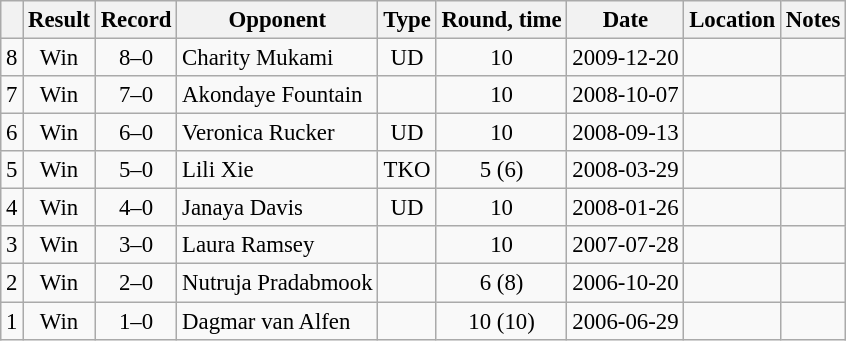<table class="wikitable" style="text-align:center; font-size:95%">
<tr>
<th></th>
<th>Result</th>
<th>Record</th>
<th>Opponent</th>
<th>Type</th>
<th>Round, time</th>
<th>Date</th>
<th>Location</th>
<th>Notes</th>
</tr>
<tr>
<td>8</td>
<td>Win</td>
<td>8–0</td>
<td align=left> Charity Mukami</td>
<td>UD</td>
<td>10</td>
<td>2009-12-20</td>
<td align=left></td>
<td align=left></td>
</tr>
<tr>
<td>7</td>
<td>Win</td>
<td>7–0</td>
<td align=left> Akondaye Fountain</td>
<td></td>
<td>10</td>
<td>2008-10-07</td>
<td align=left></td>
<td align=left></td>
</tr>
<tr>
<td>6</td>
<td>Win</td>
<td>6–0</td>
<td align=left> Veronica Rucker</td>
<td>UD</td>
<td>10</td>
<td>2008-09-13</td>
<td align=left></td>
<td></td>
</tr>
<tr>
<td>5</td>
<td>Win</td>
<td>5–0</td>
<td align=left> Lili Xie</td>
<td>TKO</td>
<td>5 (6)</td>
<td>2008-03-29</td>
<td align=left></td>
<td></td>
</tr>
<tr>
<td>4</td>
<td>Win</td>
<td>4–0</td>
<td align=left> Janaya Davis</td>
<td>UD</td>
<td>10</td>
<td>2008-01-26</td>
<td align=left></td>
<td align=left></td>
</tr>
<tr>
<td>3</td>
<td>Win</td>
<td>3–0</td>
<td align=left> Laura Ramsey</td>
<td></td>
<td>10</td>
<td>2007-07-28</td>
<td align=left></td>
<td align=left></td>
</tr>
<tr>
<td>2</td>
<td>Win</td>
<td>2–0</td>
<td align=left> Nutruja Pradabmook</td>
<td></td>
<td>6 (8)</td>
<td>2006-10-20</td>
<td align=left></td>
<td></td>
</tr>
<tr>
<td>1</td>
<td>Win</td>
<td>1–0</td>
<td align=left> Dagmar van Alfen</td>
<td></td>
<td>10 (10)</td>
<td>2006-06-29</td>
<td align=left></td>
<td></td>
</tr>
</table>
